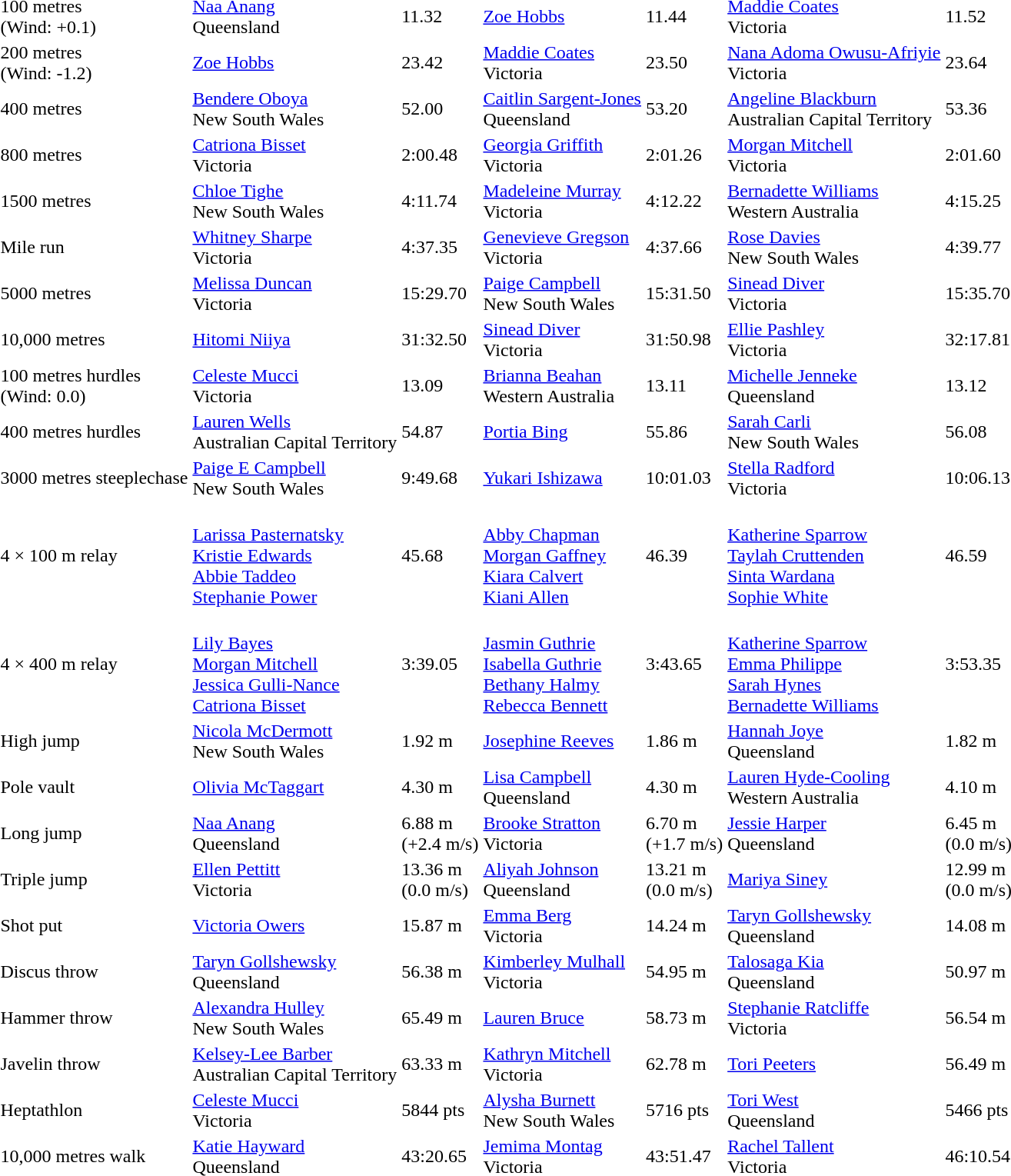<table>
<tr>
<td>100 metres<br>(Wind: +0.1)</td>
<td><a href='#'>Naa Anang</a><br>Queensland</td>
<td>11.32</td>
<td><a href='#'>Zoe Hobbs</a><br></td>
<td>11.44</td>
<td><a href='#'>Maddie Coates</a><br>Victoria</td>
<td>11.52</td>
</tr>
<tr>
<td>200 metres<br>(Wind: -1.2)</td>
<td><a href='#'>Zoe Hobbs</a><br></td>
<td>23.42</td>
<td><a href='#'>Maddie Coates</a><br>Victoria</td>
<td>23.50</td>
<td><a href='#'>Nana Adoma Owusu-Afriyie</a><br>Victoria</td>
<td>23.64</td>
</tr>
<tr>
<td>400 metres</td>
<td><a href='#'>Bendere Oboya</a><br>New South Wales</td>
<td>52.00</td>
<td><a href='#'>Caitlin Sargent-Jones</a><br>Queensland</td>
<td>53.20</td>
<td><a href='#'>Angeline Blackburn</a><br>Australian Capital Territory</td>
<td>53.36</td>
</tr>
<tr>
<td>800 metres</td>
<td><a href='#'>Catriona Bisset</a><br>Victoria</td>
<td>2:00.48</td>
<td><a href='#'>Georgia Griffith</a><br>Victoria</td>
<td>2:01.26</td>
<td><a href='#'>Morgan Mitchell</a><br>Victoria</td>
<td>2:01.60</td>
</tr>
<tr>
<td>1500 metres</td>
<td><a href='#'>Chloe Tighe</a><br>New South Wales</td>
<td>4:11.74</td>
<td><a href='#'>Madeleine Murray</a><br>Victoria</td>
<td>4:12.22</td>
<td><a href='#'>Bernadette Williams</a><br>Western Australia</td>
<td>4:15.25</td>
</tr>
<tr>
<td>Mile run</td>
<td><a href='#'>Whitney Sharpe</a><br>Victoria</td>
<td>4:37.35</td>
<td><a href='#'>Genevieve Gregson</a><br>Victoria</td>
<td>4:37.66</td>
<td><a href='#'>Rose Davies</a><br>New South Wales</td>
<td>4:39.77</td>
</tr>
<tr>
<td>5000 metres</td>
<td><a href='#'>Melissa Duncan</a><br>Victoria</td>
<td>15:29.70</td>
<td><a href='#'>Paige Campbell</a><br>New South Wales</td>
<td>15:31.50</td>
<td><a href='#'>Sinead Diver</a><br>Victoria</td>
<td>15:35.70</td>
</tr>
<tr>
<td>10,000 metres</td>
<td><a href='#'>Hitomi Niiya</a><br></td>
<td>31:32.50</td>
<td><a href='#'>Sinead Diver</a><br>Victoria</td>
<td>31:50.98</td>
<td><a href='#'>Ellie Pashley</a><br>Victoria</td>
<td>32:17.81</td>
</tr>
<tr>
<td>100 metres hurdles<br>(Wind: 0.0)</td>
<td><a href='#'>Celeste Mucci</a><br>Victoria</td>
<td>13.09</td>
<td><a href='#'>Brianna Beahan</a><br>Western Australia</td>
<td>13.11</td>
<td><a href='#'>Michelle Jenneke</a><br>Queensland</td>
<td>13.12</td>
</tr>
<tr>
<td>400 metres hurdles</td>
<td><a href='#'>Lauren Wells</a><br>Australian Capital Territory</td>
<td>54.87</td>
<td><a href='#'>Portia Bing</a><br></td>
<td>55.86</td>
<td><a href='#'>Sarah Carli</a><br>New South Wales</td>
<td>56.08</td>
</tr>
<tr>
<td>3000 metres steeplechase</td>
<td><a href='#'>Paige E Campbell</a><br>New South Wales</td>
<td>9:49.68</td>
<td><a href='#'>Yukari Ishizawa</a><br></td>
<td>10:01.03</td>
<td><a href='#'>Stella Radford</a><br>Victoria</td>
<td>10:06.13</td>
</tr>
<tr>
<td>4 × 100 m relay</td>
<td><br><a href='#'>Larissa Pasternatsky</a><br><a href='#'>Kristie Edwards</a><br><a href='#'>Abbie Taddeo</a><br><a href='#'>Stephanie Power</a></td>
<td>45.68</td>
<td><br><a href='#'>Abby Chapman</a><br><a href='#'>Morgan Gaffney</a><br><a href='#'>Kiara Calvert</a><br><a href='#'>Kiani Allen</a></td>
<td>46.39</td>
<td><br><a href='#'>Katherine Sparrow</a><br><a href='#'>Taylah Cruttenden</a><br><a href='#'>Sinta Wardana</a><br><a href='#'>Sophie White</a></td>
<td>46.59</td>
</tr>
<tr>
<td>4 × 400 m relay</td>
<td><br><a href='#'>Lily Bayes</a><br><a href='#'>Morgan Mitchell</a><br><a href='#'>Jessica Gulli-Nance</a><br><a href='#'>Catriona Bisset</a></td>
<td>3:39.05</td>
<td><br><a href='#'>Jasmin Guthrie</a><br><a href='#'>Isabella Guthrie</a><br><a href='#'>Bethany Halmy</a><br><a href='#'>Rebecca Bennett</a></td>
<td>3:43.65</td>
<td><br><a href='#'>Katherine Sparrow</a><br><a href='#'>Emma Philippe</a><br><a href='#'>Sarah Hynes</a><br><a href='#'>Bernadette Williams</a></td>
<td>3:53.35</td>
</tr>
<tr>
<td>High jump</td>
<td><a href='#'>Nicola McDermott</a><br>New South Wales</td>
<td>1.92 m</td>
<td><a href='#'>Josephine Reeves</a><br></td>
<td>1.86 m</td>
<td><a href='#'>Hannah Joye</a><br>Queensland</td>
<td>1.82 m</td>
</tr>
<tr>
<td>Pole vault</td>
<td><a href='#'>Olivia McTaggart</a><br></td>
<td>4.30 m</td>
<td><a href='#'>Lisa Campbell</a><br>Queensland</td>
<td>4.30 m</td>
<td><a href='#'>Lauren Hyde-Cooling</a><br>Western Australia</td>
<td>4.10 m</td>
</tr>
<tr>
<td>Long jump</td>
<td><a href='#'>Naa Anang</a><br>Queensland</td>
<td>6.88 m <br>(+2.4 m/s)</td>
<td><a href='#'>Brooke Stratton</a><br>Victoria</td>
<td>6.70 m <br>(+1.7 m/s)</td>
<td><a href='#'>Jessie Harper</a><br>Queensland</td>
<td>6.45 m<br>(0.0 m/s)</td>
</tr>
<tr>
<td>Triple jump</td>
<td><a href='#'>Ellen Pettitt</a><br>Victoria</td>
<td>13.36 m<br>(0.0 m/s)</td>
<td><a href='#'>Aliyah Johnson</a><br>Queensland</td>
<td>13.21 m<br>(0.0 m/s)</td>
<td><a href='#'>Mariya Siney</a><br></td>
<td>12.99 m<br>(0.0 m/s)</td>
</tr>
<tr>
<td>Shot put</td>
<td><a href='#'>Victoria Owers</a><br></td>
<td>15.87 m</td>
<td><a href='#'>Emma Berg</a><br>Victoria</td>
<td>14.24 m</td>
<td><a href='#'>Taryn Gollshewsky</a><br>Queensland</td>
<td>14.08 m</td>
</tr>
<tr>
<td>Discus throw</td>
<td><a href='#'>Taryn Gollshewsky</a><br>Queensland</td>
<td>56.38 m</td>
<td><a href='#'>Kimberley Mulhall</a><br>Victoria</td>
<td>54.95 m</td>
<td><a href='#'>Talosaga Kia</a><br>Queensland</td>
<td>50.97 m</td>
</tr>
<tr>
<td>Hammer throw</td>
<td><a href='#'>Alexandra Hulley</a><br>New South Wales</td>
<td>65.49 m</td>
<td><a href='#'>Lauren Bruce</a><br></td>
<td>58.73 m</td>
<td><a href='#'>Stephanie Ratcliffe</a><br>Victoria</td>
<td>56.54 m</td>
</tr>
<tr>
<td>Javelin throw</td>
<td><a href='#'>Kelsey-Lee Barber</a><br>Australian Capital Territory</td>
<td>63.33 m</td>
<td><a href='#'>Kathryn Mitchell</a><br>Victoria</td>
<td>62.78 m</td>
<td><a href='#'>Tori Peeters</a><br></td>
<td>56.49 m</td>
</tr>
<tr>
<td>Heptathlon</td>
<td><a href='#'>Celeste Mucci</a><br>Victoria</td>
<td>5844 pts</td>
<td><a href='#'>Alysha Burnett</a><br>New South Wales</td>
<td>5716 pts</td>
<td><a href='#'>Tori West</a><br>Queensland</td>
<td>5466 pts</td>
</tr>
<tr>
<td>10,000 metres walk</td>
<td><a href='#'>Katie Hayward</a><br>Queensland</td>
<td>43:20.65</td>
<td><a href='#'>Jemima Montag</a><br>Victoria</td>
<td>43:51.47</td>
<td><a href='#'>Rachel Tallent</a><br>Victoria</td>
<td>46:10.54</td>
</tr>
<tr>
</tr>
</table>
